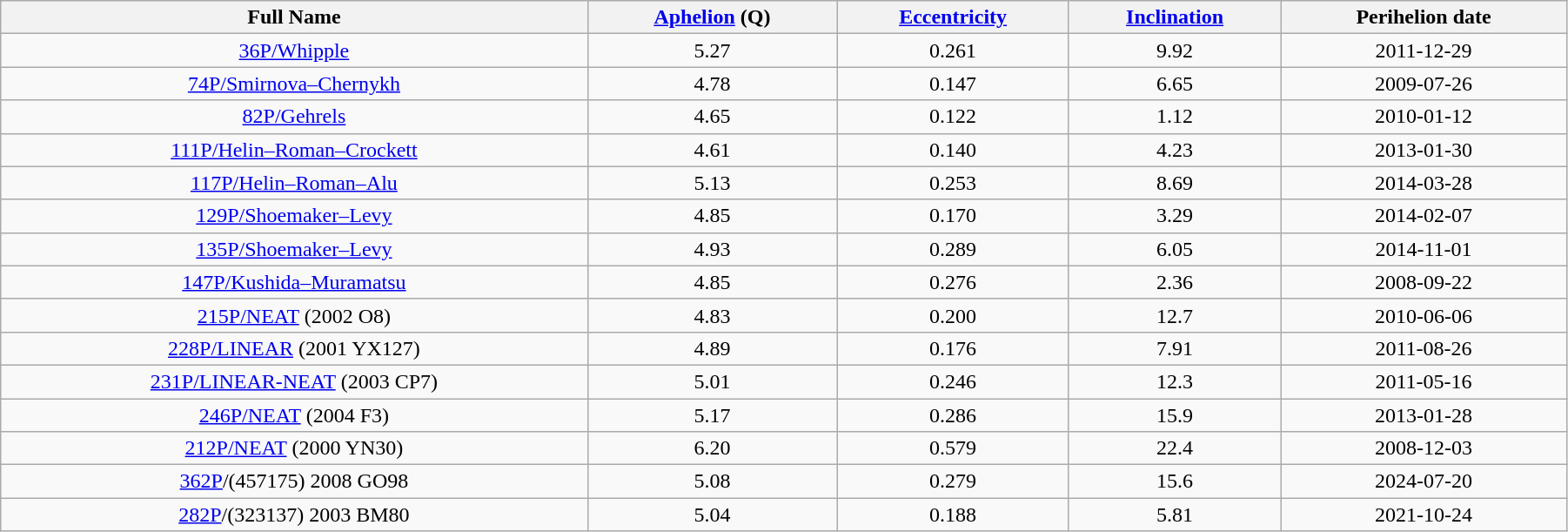<table border="1" class="wikitable sortable" style="width:95%; text-align:center;">
<tr ---->
<th>Full Name<br></th>
<th><a href='#'>Aphelion</a> (Q)<br></th>
<th><a href='#'>Eccentricity</a><br></th>
<th><a href='#'>Inclination</a><br></th>
<th>Perihelion date<br></th>
</tr>
<tr ---->
<td><a href='#'>36P/Whipple</a></td>
<td>5.27</td>
<td>0.261</td>
<td>9.92</td>
<td>2011-12-29</td>
</tr>
<tr ---->
<td><a href='#'>74P/Smirnova–Chernykh</a></td>
<td>4.78</td>
<td>0.147</td>
<td>6.65</td>
<td>2009-07-26</td>
</tr>
<tr ---->
<td><a href='#'>82P/Gehrels</a></td>
<td>4.65</td>
<td>0.122</td>
<td>1.12</td>
<td>2010-01-12</td>
</tr>
<tr ---->
<td><a href='#'>111P/Helin–Roman–Crockett</a></td>
<td>4.61</td>
<td>0.140</td>
<td>4.23</td>
<td>2013-01-30</td>
</tr>
<tr ---->
<td><a href='#'>117P/Helin–Roman–Alu</a></td>
<td>5.13</td>
<td>0.253</td>
<td>8.69</td>
<td>2014-03-28</td>
</tr>
<tr ---->
<td><a href='#'>129P/Shoemaker–Levy</a></td>
<td>4.85</td>
<td>0.170</td>
<td>3.29</td>
<td>2014-02-07</td>
</tr>
<tr ---->
<td><a href='#'>135P/Shoemaker–Levy</a></td>
<td>4.93</td>
<td>0.289</td>
<td>6.05</td>
<td>2014-11-01</td>
</tr>
<tr ---->
<td><a href='#'>147P/Kushida–Muramatsu</a></td>
<td>4.85</td>
<td>0.276</td>
<td>2.36</td>
<td>2008-09-22</td>
</tr>
<tr ---->
<td><a href='#'>215P/NEAT</a> (2002 O8)</td>
<td>4.83</td>
<td>0.200</td>
<td>12.7</td>
<td>2010-06-06</td>
</tr>
<tr ---->
<td><a href='#'>228P/LINEAR</a> (2001 YX127)</td>
<td>4.89</td>
<td>0.176</td>
<td>7.91</td>
<td>2011-08-26</td>
</tr>
<tr ---->
<td><a href='#'>231P/LINEAR-NEAT</a> (2003 CP7)</td>
<td>5.01</td>
<td>0.246</td>
<td>12.3</td>
<td>2011-05-16</td>
</tr>
<tr ---->
<td><a href='#'>246P/NEAT</a> (2004 F3)</td>
<td>5.17</td>
<td>0.286</td>
<td>15.9</td>
<td>2013-01-28</td>
</tr>
<tr>
<td><a href='#'>212P/NEAT</a> (2000 YN30)</td>
<td>6.20</td>
<td>0.579</td>
<td>22.4</td>
<td>2008-12-03</td>
</tr>
<tr>
<td><a href='#'>362P</a>/(457175) 2008 GO98</td>
<td>5.08</td>
<td>0.279</td>
<td>15.6</td>
<td>2024-07-20</td>
</tr>
<tr>
<td><a href='#'>282P</a>/(323137) 2003 BM80</td>
<td>5.04</td>
<td>0.188</td>
<td>5.81</td>
<td>2021-10-24</td>
</tr>
</table>
